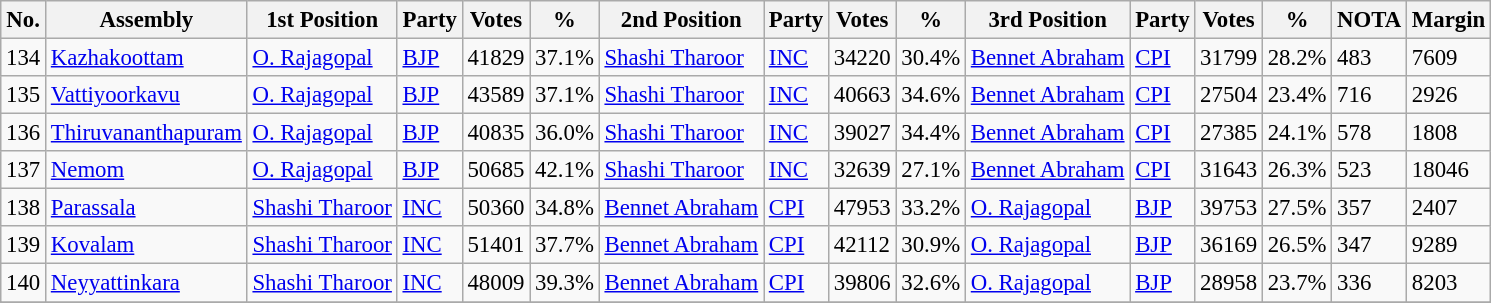<table class="wikitable sortable" style="font-size:95%;">
<tr>
<th>No.</th>
<th>Assembly</th>
<th>1st Position</th>
<th>Party</th>
<th>Votes</th>
<th>%</th>
<th>2nd Position</th>
<th>Party</th>
<th>Votes</th>
<th>%</th>
<th>3rd Position</th>
<th>Party</th>
<th>Votes</th>
<th>%</th>
<th>NOTA</th>
<th>Margin</th>
</tr>
<tr>
<td>134</td>
<td><a href='#'>Kazhakoottam</a></td>
<td><a href='#'>O. Rajagopal</a></td>
<td><a href='#'>BJP</a></td>
<td>41829</td>
<td>37.1%</td>
<td><a href='#'>Shashi Tharoor</a></td>
<td><a href='#'>INC</a></td>
<td>34220</td>
<td>30.4%</td>
<td><a href='#'>Bennet Abraham</a></td>
<td><a href='#'>CPI</a></td>
<td>31799</td>
<td>28.2%</td>
<td>483</td>
<td>7609</td>
</tr>
<tr>
<td>135</td>
<td><a href='#'>Vattiyoorkavu</a></td>
<td><a href='#'>O. Rajagopal</a></td>
<td><a href='#'>BJP</a></td>
<td>43589</td>
<td>37.1%</td>
<td><a href='#'>Shashi Tharoor</a></td>
<td><a href='#'>INC</a></td>
<td>40663</td>
<td>34.6%</td>
<td><a href='#'>Bennet Abraham</a></td>
<td><a href='#'>CPI</a></td>
<td>27504</td>
<td>23.4%</td>
<td>716</td>
<td>2926</td>
</tr>
<tr>
<td>136</td>
<td><a href='#'>Thiruvananthapuram</a></td>
<td><a href='#'>O. Rajagopal</a></td>
<td><a href='#'>BJP</a></td>
<td>40835</td>
<td>36.0%</td>
<td><a href='#'>Shashi Tharoor</a></td>
<td><a href='#'>INC</a></td>
<td>39027</td>
<td>34.4%</td>
<td><a href='#'>Bennet Abraham</a></td>
<td><a href='#'>CPI</a></td>
<td>27385</td>
<td>24.1%</td>
<td>578</td>
<td>1808</td>
</tr>
<tr>
<td>137</td>
<td><a href='#'>Nemom</a></td>
<td><a href='#'>O. Rajagopal</a></td>
<td><a href='#'>BJP</a></td>
<td>50685</td>
<td>42.1%</td>
<td><a href='#'>Shashi Tharoor</a></td>
<td><a href='#'>INC</a></td>
<td>32639</td>
<td>27.1%</td>
<td><a href='#'>Bennet Abraham</a></td>
<td><a href='#'>CPI</a></td>
<td>31643</td>
<td>26.3%</td>
<td>523</td>
<td>18046</td>
</tr>
<tr>
<td>138</td>
<td><a href='#'>Parassala</a></td>
<td><a href='#'>Shashi Tharoor</a></td>
<td><a href='#'>INC</a></td>
<td>50360</td>
<td>34.8%</td>
<td><a href='#'>Bennet Abraham</a></td>
<td><a href='#'>CPI</a></td>
<td>47953</td>
<td>33.2%</td>
<td><a href='#'>O. Rajagopal</a></td>
<td><a href='#'>BJP</a></td>
<td>39753</td>
<td>27.5%</td>
<td>357</td>
<td>2407</td>
</tr>
<tr>
<td>139</td>
<td><a href='#'>Kovalam</a></td>
<td><a href='#'>Shashi Tharoor</a></td>
<td><a href='#'>INC</a></td>
<td>51401</td>
<td>37.7%</td>
<td><a href='#'>Bennet Abraham</a></td>
<td><a href='#'>CPI</a></td>
<td>42112</td>
<td>30.9%</td>
<td><a href='#'>O. Rajagopal</a></td>
<td><a href='#'>BJP</a></td>
<td>36169</td>
<td>26.5%</td>
<td>347</td>
<td>9289</td>
</tr>
<tr>
<td>140</td>
<td><a href='#'>Neyyattinkara</a></td>
<td><a href='#'>Shashi Tharoor</a></td>
<td><a href='#'>INC</a></td>
<td>48009</td>
<td>39.3%</td>
<td><a href='#'>Bennet Abraham</a></td>
<td><a href='#'>CPI</a></td>
<td>39806</td>
<td>32.6%</td>
<td><a href='#'>O. Rajagopal</a></td>
<td><a href='#'>BJP</a></td>
<td>28958</td>
<td>23.7%</td>
<td>336</td>
<td>8203</td>
</tr>
<tr>
</tr>
<tr>
</tr>
</table>
